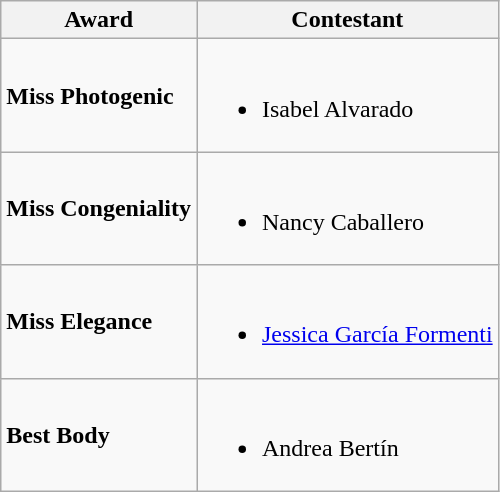<table class="wikitable">
<tr>
<th>Award</th>
<th>Contestant</th>
</tr>
<tr>
<td><strong>Miss Photogenic</strong></td>
<td><br><ul><li>Isabel Alvarado</li></ul></td>
</tr>
<tr>
<td><strong>Miss Congeniality</strong></td>
<td><br><ul><li>Nancy Caballero</li></ul></td>
</tr>
<tr>
<td><strong>Miss Elegance</strong></td>
<td><br><ul><li><a href='#'>Jessica García Formenti</a></li></ul></td>
</tr>
<tr>
<td><strong>Best Body</strong></td>
<td><br><ul><li>Andrea Bertín</li></ul></td>
</tr>
</table>
